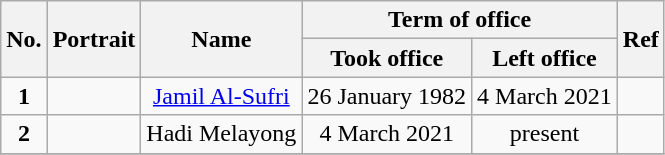<table class="wikitable" style="text-align:center;">
<tr>
<th rowspan="2">No.</th>
<th rowspan="2">Portrait</th>
<th rowspan="2">Name</th>
<th colspan="2">Term of office</th>
<th rowspan="2">Ref</th>
</tr>
<tr>
<th>Took office</th>
<th>Left office</th>
</tr>
<tr>
<td><strong>1</strong></td>
<td></td>
<td><a href='#'>Jamil Al-Sufri</a></td>
<td>26 January 1982</td>
<td>4 March 2021</td>
<td></td>
</tr>
<tr>
<td><strong>2</strong></td>
<td></td>
<td>Hadi Melayong</td>
<td>4 March 2021</td>
<td>present</td>
<td></td>
</tr>
<tr>
</tr>
</table>
